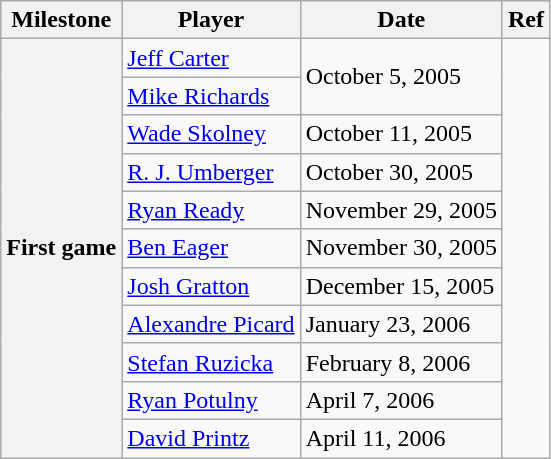<table class="wikitable">
<tr>
<th scope="col">Milestone</th>
<th scope="col">Player</th>
<th scope="col">Date</th>
<th scope="col">Ref</th>
</tr>
<tr>
<th rowspan=11>First game</th>
<td><a href='#'>Jeff Carter</a></td>
<td rowspan=2>October 5, 2005</td>
<td rowspan=11></td>
</tr>
<tr>
<td><a href='#'>Mike Richards</a></td>
</tr>
<tr>
<td><a href='#'>Wade Skolney</a></td>
<td>October 11, 2005</td>
</tr>
<tr>
<td><a href='#'>R. J. Umberger</a></td>
<td>October 30, 2005</td>
</tr>
<tr>
<td><a href='#'>Ryan Ready</a></td>
<td>November 29, 2005</td>
</tr>
<tr>
<td><a href='#'>Ben Eager</a></td>
<td>November 30, 2005</td>
</tr>
<tr>
<td><a href='#'>Josh Gratton</a></td>
<td>December 15, 2005</td>
</tr>
<tr>
<td><a href='#'>Alexandre Picard</a></td>
<td>January 23, 2006</td>
</tr>
<tr>
<td><a href='#'>Stefan Ruzicka</a></td>
<td>February 8, 2006</td>
</tr>
<tr>
<td><a href='#'>Ryan Potulny</a></td>
<td>April 7, 2006</td>
</tr>
<tr>
<td><a href='#'>David Printz</a></td>
<td>April 11, 2006</td>
</tr>
</table>
